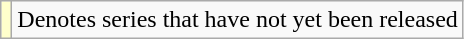<table class="wikitable">
<tr>
<td style="background:#FFFFCC;"></td>
<td>Denotes series that have not yet been released</td>
</tr>
</table>
